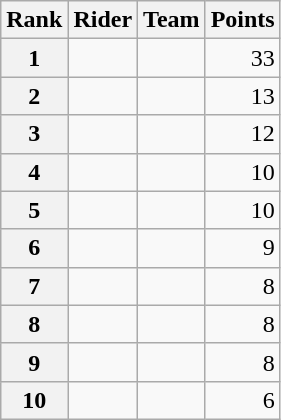<table class="wikitable">
<tr>
<th scope="col">Rank</th>
<th scope="col">Rider</th>
<th scope="col">Team</th>
<th scope="col">Points</th>
</tr>
<tr>
<th scope="row">1</th>
<td> </td>
<td></td>
<td style="text-align:right;">33</td>
</tr>
<tr>
<th scope="row">2</th>
<td></td>
<td></td>
<td style="text-align:right;">13</td>
</tr>
<tr>
<th scope="row">3</th>
<td></td>
<td></td>
<td style="text-align:right;">12</td>
</tr>
<tr>
<th scope="row">4</th>
<td> </td>
<td></td>
<td style="text-align:right;">10</td>
</tr>
<tr>
<th scope="row">5</th>
<td></td>
<td></td>
<td style="text-align:right;">10</td>
</tr>
<tr>
<th scope="row">6</th>
<td></td>
<td></td>
<td style="text-align:right;">9</td>
</tr>
<tr>
<th scope="row">7</th>
<td></td>
<td></td>
<td style="text-align:right;">8</td>
</tr>
<tr>
<th scope="row">8</th>
<td></td>
<td></td>
<td style="text-align:right;">8</td>
</tr>
<tr>
<th scope="row">9</th>
<td></td>
<td></td>
<td style="text-align:right;">8</td>
</tr>
<tr>
<th scope="row">10</th>
<td></td>
<td></td>
<td style="text-align:right;">6</td>
</tr>
</table>
